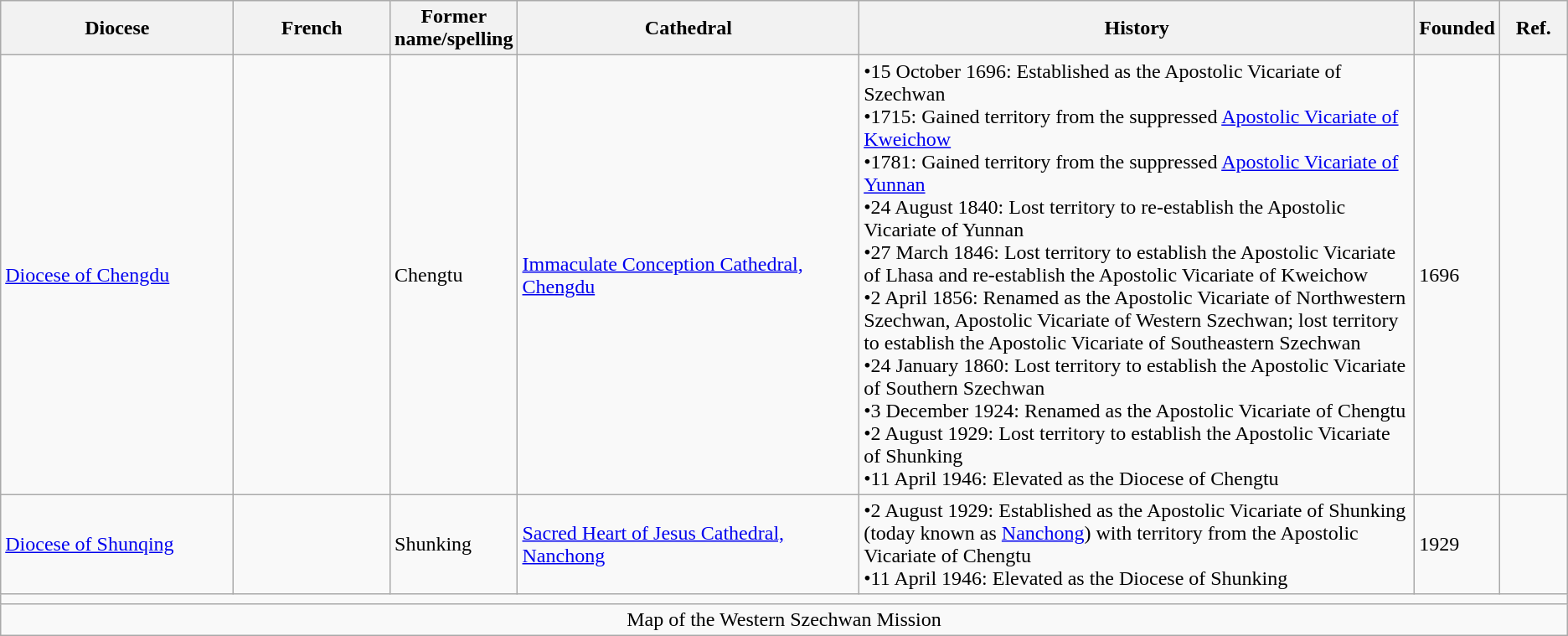<table class=wikitable>
<tr>
<th scope="col" width="200">Diocese</th>
<th scope="col" width="130">French</th>
<th scope="col" width="50">Former name/spelling</th>
<th scope="col" width="300">Cathedral</th>
<th scope="col" width="500">History</th>
<th scope="col" width="50">Founded</th>
<th scope="col" width="50">Ref.</th>
</tr>
<tr>
<td><a href='#'>Diocese of Chengdu</a></td>
<td></td>
<td>Chengtu</td>
<td><a href='#'>Immaculate Conception Cathedral, Chengdu</a></td>
<td>•15 October 1696: Established as the Apostolic Vicariate of Szechwan<br>•1715: Gained territory from the suppressed <a href='#'>Apostolic Vicariate of Kweichow</a><br>
•1781: Gained territory from the suppressed <a href='#'>Apostolic Vicariate of Yunnan</a><br>
•24 August 1840: Lost territory to re-establish the Apostolic Vicariate of Yunnan<br>
•27 March 1846: Lost territory to establish the Apostolic Vicariate of Lhasa and re-establish the Apostolic Vicariate of Kweichow<br>
•2 April 1856: Renamed as the Apostolic Vicariate of Northwestern Szechwan,  Apostolic Vicariate of Western Szechwan; lost territory to establish the Apostolic Vicariate of Southeastern Szechwan<br>
•24 January 1860: Lost territory to establish the Apostolic Vicariate of Southern Szechwan<br>
•3 December 1924: Renamed as the Apostolic Vicariate of Chengtu<br>
•2 August 1929: Lost territory to establish the Apostolic Vicariate of Shunking<br>
•11 April 1946: Elevated as the Diocese of Chengtu</td>
<td>1696</td>
<td></td>
</tr>
<tr>
<td><a href='#'>Diocese of Shunqing</a><br></td>
<td></td>
<td>Shunking</td>
<td><a href='#'>Sacred Heart of Jesus Cathedral, Nanchong</a></td>
<td>•2 August 1929: Established as the Apostolic Vicariate of Shunking (today known as <a href='#'>Nanchong</a>) with territory from the Apostolic Vicariate of Chengtu<br>•11 April 1946: Elevated as the Diocese of Shunking</td>
<td>1929</td>
<td></td>
</tr>
<tr>
<td colspan=7></td>
</tr>
<tr>
<td colspan=7 style="text-align:center;">Map of the Western Szechwan Mission</td>
</tr>
</table>
